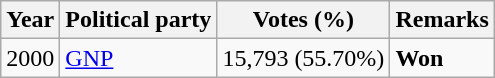<table class="wikitable">
<tr>
<th>Year</th>
<th>Political party</th>
<th>Votes (%)</th>
<th>Remarks</th>
</tr>
<tr>
<td>2000</td>
<td><a href='#'>GNP</a></td>
<td>15,793 (55.70%)</td>
<td><strong>Won</strong></td>
</tr>
</table>
